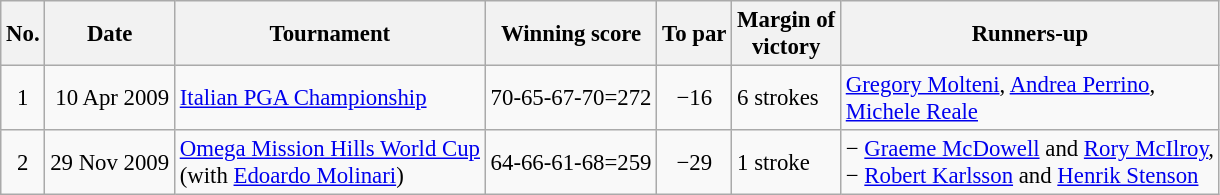<table class="wikitable" style="font-size:95%;">
<tr>
<th>No.</th>
<th>Date</th>
<th>Tournament</th>
<th>Winning score</th>
<th>To par</th>
<th>Margin of<br>victory</th>
<th>Runners-up</th>
</tr>
<tr>
<td align=center>1</td>
<td align=right>10 Apr 2009</td>
<td><a href='#'>Italian PGA Championship</a></td>
<td align=right>70-65-67-70=272</td>
<td align=center>−16</td>
<td>6 strokes</td>
<td> <a href='#'>Gregory Molteni</a>,  <a href='#'>Andrea Perrino</a>,<br> <a href='#'>Michele Reale</a></td>
</tr>
<tr>
<td align=center>2</td>
<td align=right>29 Nov 2009</td>
<td><a href='#'>Omega Mission Hills World Cup</a><br>(with  <a href='#'>Edoardo Molinari</a>)</td>
<td align=right>64-66-61-68=259</td>
<td align=center>−29</td>
<td>1 stroke</td>
<td> − <a href='#'>Graeme McDowell</a> and <a href='#'>Rory McIlroy</a>,<br> − <a href='#'>Robert Karlsson</a> and <a href='#'>Henrik Stenson</a></td>
</tr>
</table>
